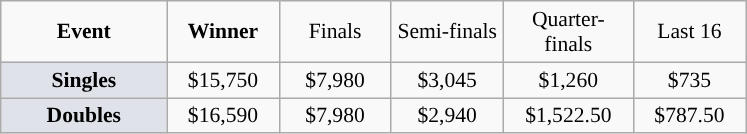<table class=wikitable style="font-size:90%;text-align:center">
<tr>
<td style="width:104px;"><strong>Event</strong></td>
<td style="width:68px;"><strong>Winner</strong></td>
<td style="width:68px;">Finals</td>
<td style="width:68px;">Semi-finals</td>
<td style="width:80px;">Quarter-finals</td>
<td style="width:68px;">Last 16</td>
</tr>
<tr>
<td style="background:#dfe2e9;"><strong>Singles</strong></td>
<td>$15,750</td>
<td>$7,980</td>
<td>$3,045</td>
<td>$1,260</td>
<td>$735</td>
</tr>
<tr>
<td style="background:#dfe2e9;"><strong>Doubles</strong></td>
<td>$16,590</td>
<td>$7,980</td>
<td>$2,940</td>
<td>$1,522.50</td>
<td>$787.50</td>
</tr>
</table>
